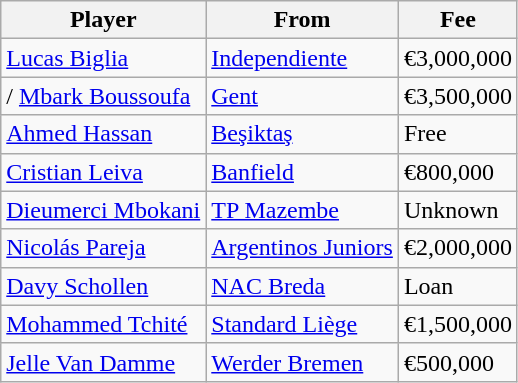<table class="wikitable" style="text-align:left;">
<tr>
<th><strong>Player</strong></th>
<th><strong>From</strong></th>
<th><strong>Fee</strong></th>
</tr>
<tr>
<td> <a href='#'>Lucas Biglia</a></td>
<td> <a href='#'>Independiente</a></td>
<td>€3,000,000</td>
</tr>
<tr>
<td>/ <a href='#'>Mbark Boussoufa</a></td>
<td> <a href='#'>Gent</a></td>
<td>€3,500,000</td>
</tr>
<tr>
<td> <a href='#'>Ahmed Hassan</a></td>
<td> <a href='#'>Beşiktaş</a></td>
<td>Free</td>
</tr>
<tr>
<td> <a href='#'>Cristian Leiva</a></td>
<td> <a href='#'>Banfield</a></td>
<td>€800,000</td>
</tr>
<tr>
<td> <a href='#'>Dieumerci Mbokani</a></td>
<td> <a href='#'>TP Mazembe</a></td>
<td>Unknown</td>
</tr>
<tr>
<td> <a href='#'>Nicolás Pareja</a></td>
<td> <a href='#'>Argentinos Juniors</a></td>
<td>€2,000,000</td>
</tr>
<tr>
<td> <a href='#'>Davy Schollen</a></td>
<td> <a href='#'>NAC Breda</a></td>
<td>Loan</td>
</tr>
<tr>
<td> <a href='#'>Mohammed Tchité</a></td>
<td> <a href='#'>Standard Liège</a></td>
<td>€1,500,000</td>
</tr>
<tr>
<td> <a href='#'>Jelle Van Damme</a></td>
<td> <a href='#'>Werder Bremen</a></td>
<td>€500,000</td>
</tr>
</table>
